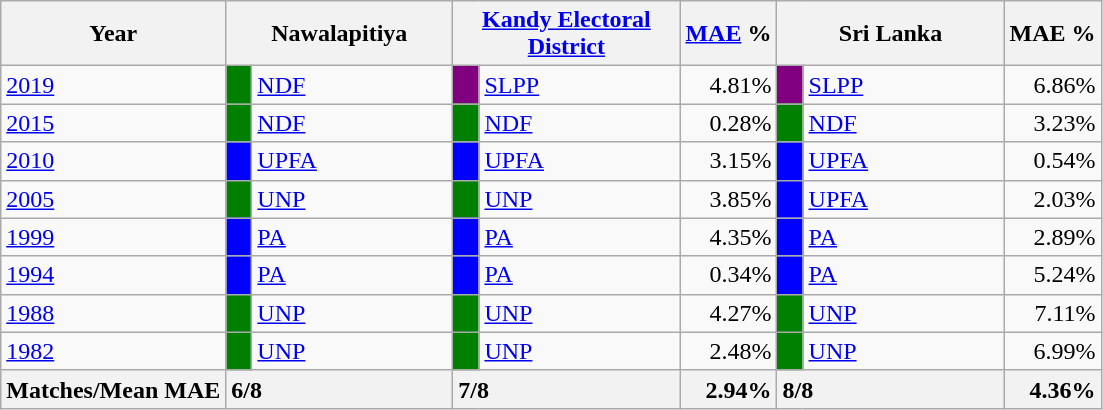<table class="wikitable">
<tr>
<th>Year</th>
<th colspan="2" width="144px">Nawalapitiya</th>
<th colspan="2" width="144px"><a href='#'>Kandy Electoral District</a></th>
<th><a href='#'>MAE</a> %</th>
<th colspan="2" width="144px">Sri Lanka</th>
<th>MAE %</th>
</tr>
<tr>
<td><a href='#'>2019</a></td>
<td style="background-color:green;" width="10px"></td>
<td style="text-align:left;"><a href='#'>NDF</a></td>
<td style="background-color:purple;" width="10px"></td>
<td style="text-align:left;"><a href='#'>SLPP</a></td>
<td style="text-align:right;">4.81%</td>
<td style="background-color:purple;" width="10px"></td>
<td style="text-align:left;"><a href='#'>SLPP</a></td>
<td style="text-align:right;">6.86%</td>
</tr>
<tr>
<td><a href='#'>2015</a></td>
<td style="background-color:green;" width="10px"></td>
<td style="text-align:left;"><a href='#'>NDF</a></td>
<td style="background-color:green;" width="10px"></td>
<td style="text-align:left;"><a href='#'>NDF</a></td>
<td style="text-align:right;">0.28%</td>
<td style="background-color:green;" width="10px"></td>
<td style="text-align:left;"><a href='#'>NDF</a></td>
<td style="text-align:right;">3.23%</td>
</tr>
<tr>
<td><a href='#'>2010</a></td>
<td style="background-color:blue;" width="10px"></td>
<td style="text-align:left;"><a href='#'>UPFA</a></td>
<td style="background-color:blue;" width="10px"></td>
<td style="text-align:left;"><a href='#'>UPFA</a></td>
<td style="text-align:right;">3.15%</td>
<td style="background-color:blue;" width="10px"></td>
<td style="text-align:left;"><a href='#'>UPFA</a></td>
<td style="text-align:right;">0.54%</td>
</tr>
<tr>
<td><a href='#'>2005</a></td>
<td style="background-color:green;" width="10px"></td>
<td style="text-align:left;"><a href='#'>UNP</a></td>
<td style="background-color:green;" width="10px"></td>
<td style="text-align:left;"><a href='#'>UNP</a></td>
<td style="text-align:right;">3.85%</td>
<td style="background-color:blue;" width="10px"></td>
<td style="text-align:left;"><a href='#'>UPFA</a></td>
<td style="text-align:right;">2.03%</td>
</tr>
<tr>
<td><a href='#'>1999</a></td>
<td style="background-color:blue;" width="10px"></td>
<td style="text-align:left;"><a href='#'>PA</a></td>
<td style="background-color:blue;" width="10px"></td>
<td style="text-align:left;"><a href='#'>PA</a></td>
<td style="text-align:right;">4.35%</td>
<td style="background-color:blue;" width="10px"></td>
<td style="text-align:left;"><a href='#'>PA</a></td>
<td style="text-align:right;">2.89%</td>
</tr>
<tr>
<td><a href='#'>1994</a></td>
<td style="background-color:blue;" width="10px"></td>
<td style="text-align:left;"><a href='#'>PA</a></td>
<td style="background-color:blue;" width="10px"></td>
<td style="text-align:left;"><a href='#'>PA</a></td>
<td style="text-align:right;">0.34%</td>
<td style="background-color:blue;" width="10px"></td>
<td style="text-align:left;"><a href='#'>PA</a></td>
<td style="text-align:right;">5.24%</td>
</tr>
<tr>
<td><a href='#'>1988</a></td>
<td style="background-color:green;" width="10px"></td>
<td style="text-align:left;"><a href='#'>UNP</a></td>
<td style="background-color:green;" width="10px"></td>
<td style="text-align:left;"><a href='#'>UNP</a></td>
<td style="text-align:right;">4.27%</td>
<td style="background-color:green;" width="10px"></td>
<td style="text-align:left;"><a href='#'>UNP</a></td>
<td style="text-align:right;">7.11%</td>
</tr>
<tr>
<td><a href='#'>1982</a></td>
<td style="background-color:green;" width="10px"></td>
<td style="text-align:left;"><a href='#'>UNP</a></td>
<td style="background-color:green;" width="10px"></td>
<td style="text-align:left;"><a href='#'>UNP</a></td>
<td style="text-align:right;">2.48%</td>
<td style="background-color:green;" width="10px"></td>
<td style="text-align:left;"><a href='#'>UNP</a></td>
<td style="text-align:right;">6.99%</td>
</tr>
<tr>
<th>Matches/Mean MAE</th>
<th style="text-align:left;"colspan="2" width="144px">6/8</th>
<th style="text-align:left;"colspan="2" width="144px">7/8</th>
<th style="text-align:right;">2.94%</th>
<th style="text-align:left;"colspan="2" width="144px">8/8</th>
<th style="text-align:right;">4.36%</th>
</tr>
</table>
